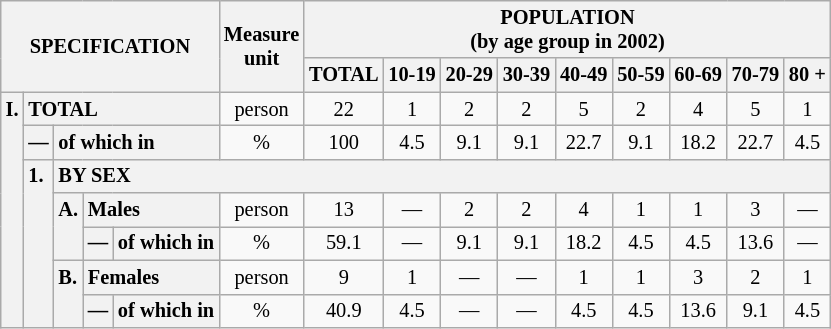<table class="wikitable" style="font-size:85%; text-align:center">
<tr>
<th rowspan="2" colspan="5">SPECIFICATION</th>
<th rowspan="2">Measure<br> unit</th>
<th colspan="9" rowspan="1">POPULATION<br> (by age group in 2002)</th>
</tr>
<tr>
<th>TOTAL</th>
<th>10-19</th>
<th>20-29</th>
<th>30-39</th>
<th>40-49</th>
<th>50-59</th>
<th>60-69</th>
<th>70-79</th>
<th>80 +</th>
</tr>
<tr>
<th style="text-align:left" valign="top" rowspan="7">I.</th>
<th style="text-align:left" colspan="4">TOTAL</th>
<td>person</td>
<td>22</td>
<td>1</td>
<td>2</td>
<td>2</td>
<td>5</td>
<td>2</td>
<td>4</td>
<td>5</td>
<td>1</td>
</tr>
<tr>
<th style="text-align:left" valign="top">—</th>
<th style="text-align:left" colspan="3">of which in</th>
<td>%</td>
<td>100</td>
<td>4.5</td>
<td>9.1</td>
<td>9.1</td>
<td>22.7</td>
<td>9.1</td>
<td>18.2</td>
<td>22.7</td>
<td>4.5</td>
</tr>
<tr>
<th style="text-align:left" valign="top" rowspan="5">1.</th>
<th style="text-align:left" colspan="13">BY SEX</th>
</tr>
<tr>
<th style="text-align:left" valign="top" rowspan="2">A.</th>
<th style="text-align:left" colspan="2">Males</th>
<td>person</td>
<td>13</td>
<td>—</td>
<td>2</td>
<td>2</td>
<td>4</td>
<td>1</td>
<td>1</td>
<td>3</td>
<td>—</td>
</tr>
<tr>
<th style="text-align:left" valign="top">—</th>
<th style="text-align:left" colspan="1">of which in</th>
<td>%</td>
<td>59.1</td>
<td>—</td>
<td>9.1</td>
<td>9.1</td>
<td>18.2</td>
<td>4.5</td>
<td>4.5</td>
<td>13.6</td>
<td>—</td>
</tr>
<tr>
<th style="text-align:left" valign="top" rowspan="2">B.</th>
<th style="text-align:left" colspan="2">Females</th>
<td>person</td>
<td>9</td>
<td>1</td>
<td>—</td>
<td>—</td>
<td>1</td>
<td>1</td>
<td>3</td>
<td>2</td>
<td>1</td>
</tr>
<tr>
<th style="text-align:left" valign="top">—</th>
<th style="text-align:left" colspan="1">of which in</th>
<td>%</td>
<td>40.9</td>
<td>4.5</td>
<td>—</td>
<td>—</td>
<td>4.5</td>
<td>4.5</td>
<td>13.6</td>
<td>9.1</td>
<td>4.5</td>
</tr>
</table>
